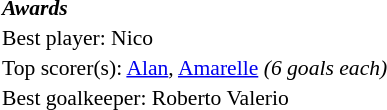<table width=100% cellspacing=1 style="font-size: 90%;">
<tr>
<td><strong><em>Awards</em></strong></td>
</tr>
<tr>
<td>Best player:  Nico</td>
</tr>
<tr>
<td colspan=4>Top scorer(s):  <a href='#'>Alan</a>,  <a href='#'>Amarelle</a> <em>(6 goals each)</em></td>
</tr>
<tr>
<td>Best goalkeeper:  Roberto Valerio</td>
</tr>
</table>
